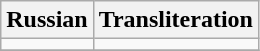<table class="wikitable">
<tr>
<th>Russian</th>
<th>Transliteration</th>
</tr>
<tr>
<td></td>
<td></td>
</tr>
<tr>
</tr>
</table>
